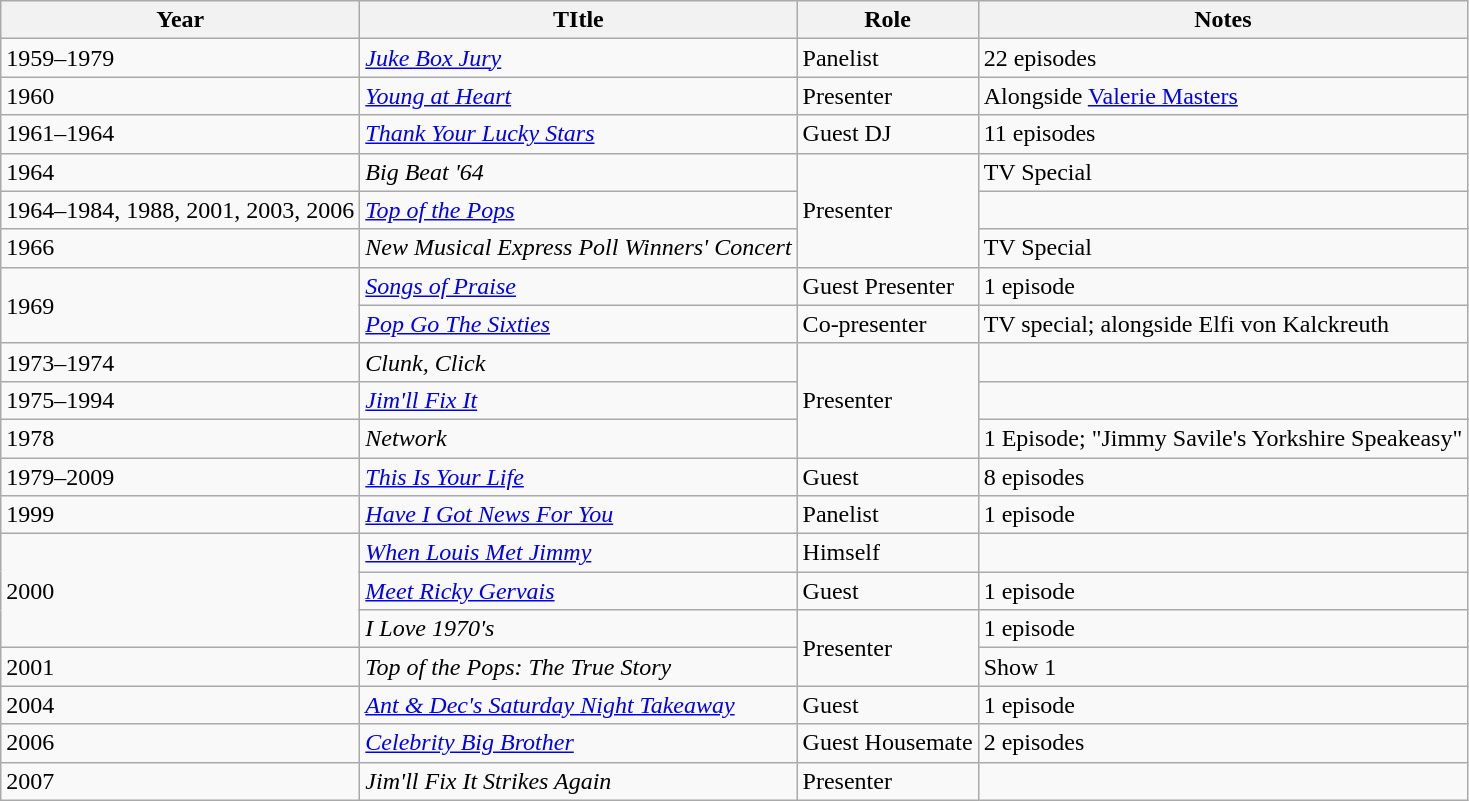<table class="wikitable">
<tr>
<th>Year</th>
<th>TItle</th>
<th>Role</th>
<th>Notes</th>
</tr>
<tr>
<td>1959–1979</td>
<td><em><a href='#'>Juke Box Jury</a></em></td>
<td>Panelist</td>
<td>22 episodes</td>
</tr>
<tr>
<td>1960</td>
<td><a href='#'><em>Young at Heart</em></a></td>
<td>Presenter</td>
<td>Alongside <a href='#'>Valerie Masters</a></td>
</tr>
<tr>
<td>1961–1964</td>
<td><a href='#'><em>Thank Your Lucky Stars</em></a></td>
<td>Guest DJ</td>
<td>11 episodes</td>
</tr>
<tr>
<td>1964</td>
<td><em>Big Beat '64</em></td>
<td rowspan="3">Presenter</td>
<td>TV Special</td>
</tr>
<tr>
<td>1964–1984, 1988, 2001, 2003, 2006</td>
<td><em><a href='#'>Top of the Pops</a></em></td>
<td></td>
</tr>
<tr>
<td>1966</td>
<td><em>New Musical Express Poll Winners' Concert</em></td>
<td>TV Special</td>
</tr>
<tr>
<td rowspan="2">1969</td>
<td><em><a href='#'>Songs of Praise</a></em></td>
<td>Guest Presenter</td>
<td>1 episode</td>
</tr>
<tr>
<td><em><a href='#'>Pop Go The Sixties</a></em></td>
<td>Co-presenter</td>
<td>TV special; alongside Elfi von Kalckreuth</td>
</tr>
<tr>
<td>1973–1974</td>
<td><em>Clunk, Click</em></td>
<td rowspan="3">Presenter</td>
<td></td>
</tr>
<tr>
<td>1975–1994</td>
<td><em><a href='#'>Jim'll Fix It</a></em></td>
<td></td>
</tr>
<tr>
<td>1978</td>
<td><em>Network</em></td>
<td>1 Episode; "Jimmy Savile's Yorkshire Speakeasy"</td>
</tr>
<tr>
<td>1979–2009</td>
<td><a href='#'><em>This Is Your Life</em></a></td>
<td>Guest</td>
<td>8 episodes</td>
</tr>
<tr>
<td>1999</td>
<td><em><a href='#'>Have I Got News For You</a></em></td>
<td>Panelist</td>
<td>1 episode</td>
</tr>
<tr>
<td rowspan="3">2000</td>
<td><em><a href='#'>When Louis Met Jimmy</a></em></td>
<td>Himself</td>
<td></td>
</tr>
<tr>
<td><em><a href='#'>Meet Ricky Gervais</a></em></td>
<td>Guest</td>
<td>1 episode</td>
</tr>
<tr>
<td><em>I Love 1970's</em></td>
<td rowspan="2">Presenter</td>
<td>1 episode</td>
</tr>
<tr>
<td>2001</td>
<td><em>Top of the Pops: The True Story</em></td>
<td>Show 1</td>
</tr>
<tr>
<td>2004</td>
<td><em><a href='#'>Ant & Dec's Saturday Night Takeaway</a></em></td>
<td>Guest</td>
<td>1 episode</td>
</tr>
<tr>
<td>2006</td>
<td><a href='#'><em>Celebrity Big Brother</em></a></td>
<td>Guest Housemate</td>
<td>2 episodes</td>
</tr>
<tr>
<td>2007</td>
<td><em>Jim'll Fix It Strikes Again</em></td>
<td>Presenter</td>
<td></td>
</tr>
</table>
